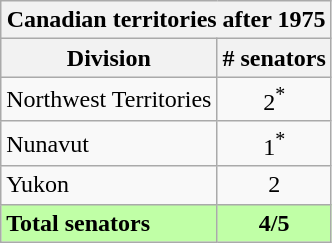<table class="wikitable collapsible collapsed">
<tr>
<th colspan="2"><strong>Canadian territories after 1975</strong></th>
</tr>
<tr bgcolor="#efefef">
<th align=left>Division</th>
<th align=center># senators</th>
</tr>
<tr>
<td align=left>Northwest Territories</td>
<td align=center>2<sup>*</sup></td>
</tr>
<tr>
<td align=left>Nunavut</td>
<td align=center>1<sup>*</sup></td>
</tr>
<tr>
<td align=left>Yukon</td>
<td align=center>2</td>
</tr>
<tr bgcolor=#C0FFA6>
<td><strong>Total senators</strong></td>
<td align=center><strong>4/5</strong></td>
</tr>
</table>
